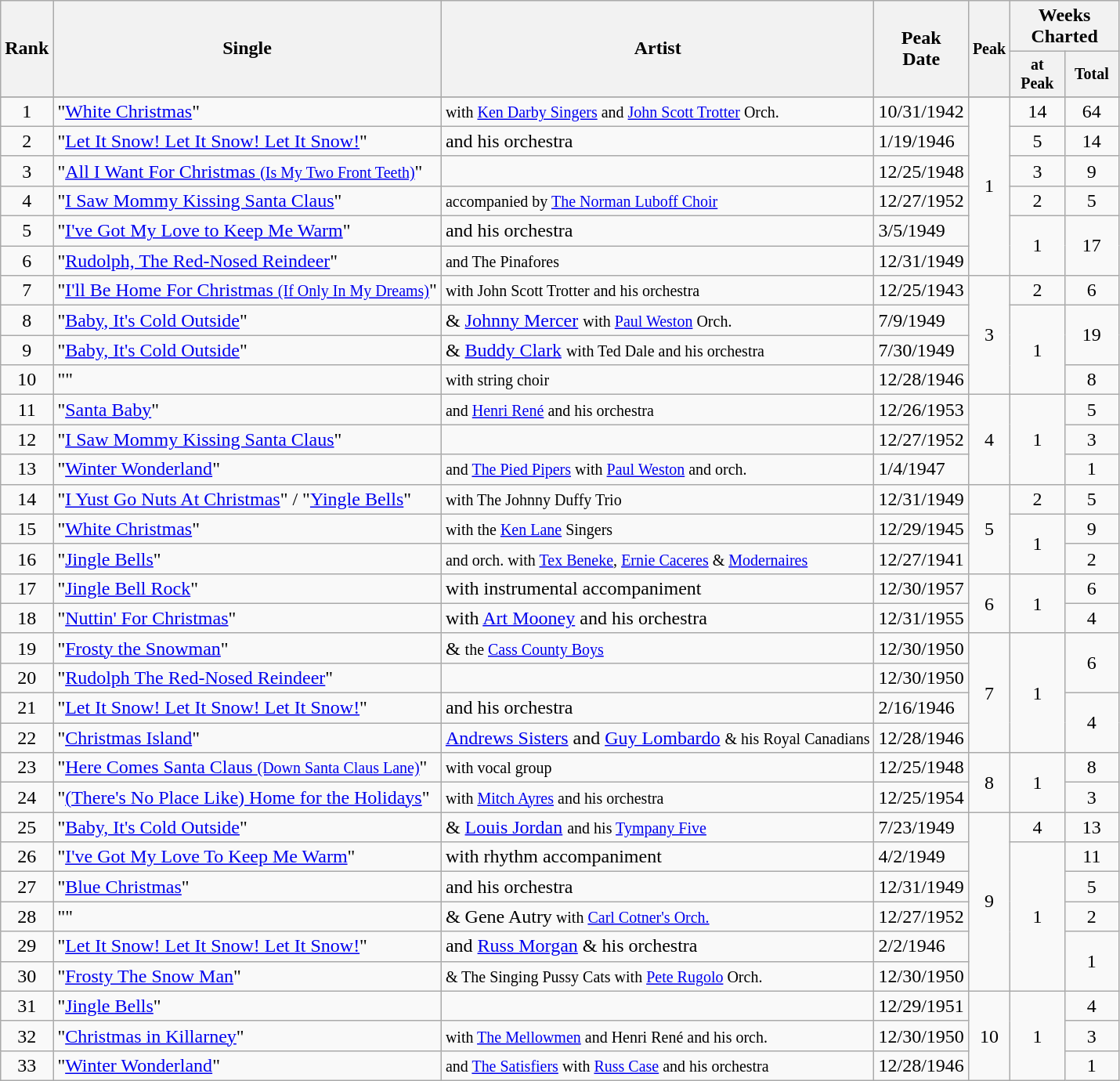<table class="wikitable sortable plainrowheaders">
<tr>
<th rowspan="2">Rank</th>
<th rowspan="2">Single</th>
<th rowspan="2">Artist</th>
<th rowspan="2">Peak<br>Date</th>
<th rowspan="2"><small>Peak</small></th>
<th colspan="2">Weeks Charted</th>
</tr>
<tr style="font-size:smaller;">
<th width="40">at Peak</th>
<th width="40">Total</th>
</tr>
<tr style="font-size:larger;">
</tr>
<tr>
<td align="center">1</td>
<td>"<a href='#'>White Christmas</a>"</td>
<td> <small>with <a href='#'>Ken Darby Singers</a> and <a href='#'>John Scott Trotter</a> Orch.</small></td>
<td>10/31/1942</td>
<td rowspan="6" align="center">1</td>
<td align="center">14</td>
<td align="center">64</td>
</tr>
<tr>
<td align="center">2</td>
<td>"<a href='#'>Let It Snow! Let It Snow! Let It Snow!</a>"</td>
<td> and his orchestra</td>
<td>1/19/1946</td>
<td align="center">5</td>
<td align="center">14</td>
</tr>
<tr>
<td align="center">3</td>
<td>"<a href='#'>All I Want For Christmas <small>(Is My Two Front Teeth)</small></a>"</td>
<td></td>
<td>12/25/1948</td>
<td align="center">3</td>
<td align="center">9</td>
</tr>
<tr>
<td align="center">4</td>
<td>"<a href='#'>I Saw Mommy Kissing Santa Claus</a>"</td>
<td> <small>accompanied by <a href='#'>The Norman Luboff Choir</a></small></td>
<td>12/27/1952</td>
<td align="center">2</td>
<td align="center">5</td>
</tr>
<tr>
<td align="center">5</td>
<td>"<a href='#'>I've Got My Love to Keep Me Warm</a>"</td>
<td> and his orchestra</td>
<td>3/5/1949</td>
<td rowspan="2"  align="center">1</td>
<td rowspan="2" align="center">17</td>
</tr>
<tr>
<td align="center">6</td>
<td>"<a href='#'>Rudolph, The Red-Nosed Reindeer</a>"</td>
<td> <small>and The Pinafores</small></td>
<td>12/31/1949</td>
</tr>
<tr>
<td align="center">7</td>
<td>"<a href='#'>I'll Be Home For Christmas <small>(If Only In My Dreams)</small></a>"</td>
<td> <small>with John Scott Trotter and his orchestra</small></td>
<td>12/25/1943</td>
<td rowspan="4"  align="center">3</td>
<td align="center">2</td>
<td align="center">6</td>
</tr>
<tr>
<td align="center">8</td>
<td>"<a href='#'>Baby, It's Cold Outside</a>"</td>
<td> & <a href='#'>Johnny Mercer</a> <small>with <a href='#'>Paul Weston</a> Orch.</small></td>
<td>7/9/1949</td>
<td rowspan="3" align="center">1</td>
<td rowspan="2"  align="center">19</td>
</tr>
<tr>
<td align="center">9</td>
<td>"<a href='#'>Baby, It's Cold Outside</a>"</td>
<td> & <a href='#'>Buddy Clark</a> <small>with Ted Dale and his orchestra</small></td>
<td>7/30/1949</td>
</tr>
<tr>
<td align="center">10</td>
<td>""</td>
<td> <small>with string choir</small></td>
<td>12/28/1946</td>
<td align="center">8</td>
</tr>
<tr>
<td align="center">11</td>
<td>"<a href='#'>Santa Baby</a>"</td>
<td> <small>and <a href='#'>Henri René</a> and his orchestra</small></td>
<td>12/26/1953</td>
<td rowspan="3" align="center">4</td>
<td rowspan="3" align="center">1</td>
<td align="center">5</td>
</tr>
<tr>
<td align="center">12</td>
<td>"<a href='#'>I Saw Mommy Kissing Santa Claus</a>"</td>
<td></td>
<td>12/27/1952</td>
<td align="center">3</td>
</tr>
<tr>
<td align="center">13</td>
<td>"<a href='#'>Winter Wonderland</a>"</td>
<td> <small>and <a href='#'>The Pied Pipers</a> with <a href='#'>Paul Weston</a> and orch.</small></td>
<td>1/4/1947</td>
<td align="center">1</td>
</tr>
<tr>
<td align="center">14</td>
<td>"<a href='#'>I Yust Go Nuts At Christmas</a>" / "<a href='#'>Yingle Bells</a>"</td>
<td> <small>with The Johnny Duffy Trio</small></td>
<td>12/31/1949</td>
<td rowspan="3" align="center">5</td>
<td align="center">2</td>
<td align="center">5</td>
</tr>
<tr>
<td align="center">15</td>
<td>"<a href='#'>White Christmas</a>"</td>
<td> <small>with the <a href='#'>Ken Lane</a> Singers</small></td>
<td>12/29/1945</td>
<td rowspan="2" align="center">1</td>
<td align="center">9</td>
</tr>
<tr>
<td align="center">16</td>
<td>"<a href='#'>Jingle Bells</a>"</td>
<td><small> and orch. with <a href='#'>Tex Beneke</a>, <a href='#'>Ernie Caceres</a> & <a href='#'>Modernaires</a></small></td>
<td>12/27/1941</td>
<td align="center">2</td>
</tr>
<tr>
<td align="center">17</td>
<td>"<a href='#'>Jingle Bell Rock</a>"</td>
<td> with instrumental accompaniment</td>
<td>12/30/1957</td>
<td rowspan="2" align="center">6</td>
<td rowspan="2" align="center">1</td>
<td align="center">6</td>
</tr>
<tr>
<td align="center">18</td>
<td>"<a href='#'>Nuttin' For Christmas</a>"</td>
<td> with <a href='#'>Art Mooney</a> and his orchestra</td>
<td>12/31/1955</td>
<td align="center">4</td>
</tr>
<tr>
<td align="center">19</td>
<td>"<a href='#'>Frosty the Snowman</a>"</td>
<td> & <small>the <a href='#'>Cass County Boys</a></small></td>
<td>12/30/1950</td>
<td rowspan="4" align="center">7</td>
<td rowspan="4" align="center">1</td>
<td rowspan="2" align="center">6</td>
</tr>
<tr>
<td align="center">20</td>
<td>"<a href='#'>Rudolph The Red-Nosed Reindeer</a>"</td>
<td></td>
<td>12/30/1950</td>
</tr>
<tr>
<td align="center">21</td>
<td>"<a href='#'>Let It Snow! Let It Snow! Let It Snow!</a>"</td>
<td> and his orchestra</td>
<td>2/16/1946</td>
<td rowspan="2" align="center">4</td>
</tr>
<tr>
<td align="center">22</td>
<td>"<a href='#'>Christmas Island</a>"</td>
<td><a href='#'>Andrews Sisters</a> and <a href='#'>Guy Lombardo</a> <small>& his Royal Canadians</small></td>
<td>12/28/1946</td>
</tr>
<tr>
<td align="center">23</td>
<td>"<a href='#'>Here Comes Santa Claus <small>(Down Santa Claus Lane)</small></a>"</td>
<td> <small>with vocal group</small></td>
<td>12/25/1948</td>
<td rowspan="2" align="center">8</td>
<td rowspan="2" align="center">1</td>
<td align="center">8</td>
</tr>
<tr>
<td align="center">24</td>
<td>"<a href='#'>(There's No Place Like) Home for the Holidays</a>"</td>
<td> <small>with <a href='#'>Mitch Ayres</a> and his orchestra</small></td>
<td>12/25/1954</td>
<td align="center">3</td>
</tr>
<tr>
<td align="center">25</td>
<td>"<a href='#'>Baby, It's Cold Outside</a>"</td>
<td> & <a href='#'>Louis Jordan</a> <small>and his <a href='#'>Tympany Five</a></small></td>
<td>7/23/1949</td>
<td rowspan="6" align="center">9</td>
<td align="center">4</td>
<td align="center">13</td>
</tr>
<tr>
<td align="center">26</td>
<td>"<a href='#'>I've Got My Love To Keep Me Warm</a>"</td>
<td> with rhythm accompaniment</td>
<td>4/2/1949</td>
<td rowspan="5" align="center">1</td>
<td align="center">11</td>
</tr>
<tr>
<td align="center">27</td>
<td>"<a href='#'>Blue Christmas</a>"</td>
<td> and his orchestra</td>
<td>12/31/1949</td>
<td align="center">5</td>
</tr>
<tr>
<td align="center">28</td>
<td>""</td>
<td> & Gene Autry<small> with <a href='#'>Carl Cotner's Orch.</a></small></td>
<td>12/27/1952</td>
<td align="center">2</td>
</tr>
<tr>
<td align="center">29</td>
<td>"<a href='#'>Let It Snow! Let It Snow! Let It Snow!</a>"</td>
<td> and <a href='#'>Russ Morgan</a> & his orchestra</td>
<td>2/2/1946</td>
<td rowspan="2" align="center">1</td>
</tr>
<tr>
<td align="center">30</td>
<td>"<a href='#'>Frosty The Snow Man</a>"</td>
<td><small> & The Singing Pussy Cats with <a href='#'>Pete Rugolo</a> Orch.</small></td>
<td>12/30/1950</td>
</tr>
<tr>
<td align="center">31</td>
<td>"<a href='#'>Jingle Bells</a>"</td>
<td></td>
<td>12/29/1951</td>
<td rowspan="4" align="center">10</td>
<td rowspan="4" align="center">1</td>
<td align="center">4</td>
</tr>
<tr>
<td align="center">32</td>
<td>"<a href='#'>Christmas in Killarney</a>"</td>
<td><small> with <a href='#'>The Mellowmen</a> and Henri René and his orch.</small></td>
<td>12/30/1950</td>
<td align="center">3</td>
</tr>
<tr>
<td align="center">33</td>
<td>"<a href='#'>Winter Wonderland</a>"</td>
<td><small> and <a href='#'>The Satisfiers</a> with <a href='#'>Russ Case</a> and his orchestra</small></td>
<td>12/28/1946</td>
<td align="center">1</td>
</tr>
</table>
